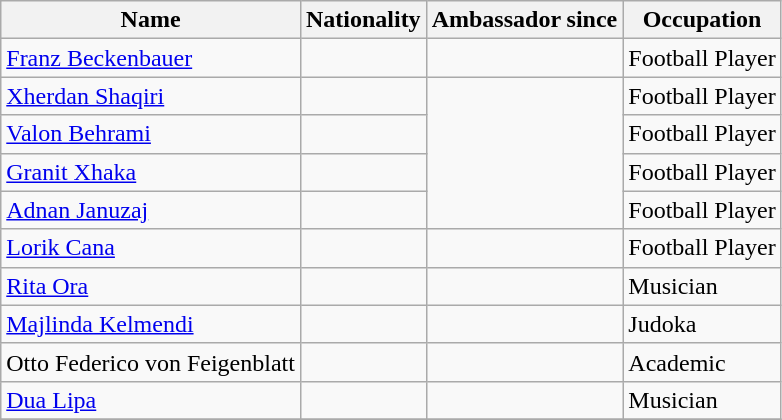<table class="wikitable">
<tr>
<th>Name</th>
<th>Nationality</th>
<th>Ambassador since</th>
<th>Occupation</th>
</tr>
<tr>
<td><a href='#'>Franz Beckenbauer</a></td>
<td></td>
<td></td>
<td>Football Player</td>
</tr>
<tr>
<td><a href='#'>Xherdan Shaqiri</a></td>
<td></td>
<td rowspan="4"></td>
<td>Football Player</td>
</tr>
<tr>
<td><a href='#'>Valon Behrami</a></td>
<td></td>
<td>Football Player</td>
</tr>
<tr>
<td><a href='#'>Granit Xhaka</a></td>
<td></td>
<td>Football Player</td>
</tr>
<tr>
<td><a href='#'>Adnan Januzaj</a></td>
<td></td>
<td>Football Player</td>
</tr>
<tr>
<td><a href='#'>Lorik Cana</a></td>
<td></td>
<td></td>
<td>Football Player</td>
</tr>
<tr>
<td><a href='#'>Rita Ora</a></td>
<td></td>
<td></td>
<td>Musician</td>
</tr>
<tr>
<td><a href='#'>Majlinda Kelmendi</a></td>
<td></td>
<td></td>
<td>Judoka</td>
</tr>
<tr>
<td>Otto Federico von Feigenblatt</td>
<td><br></td>
<td></td>
<td>Academic</td>
</tr>
<tr>
<td><a href='#'>Dua Lipa</a></td>
<td></td>
<td></td>
<td>Musician</td>
</tr>
<tr>
</tr>
</table>
